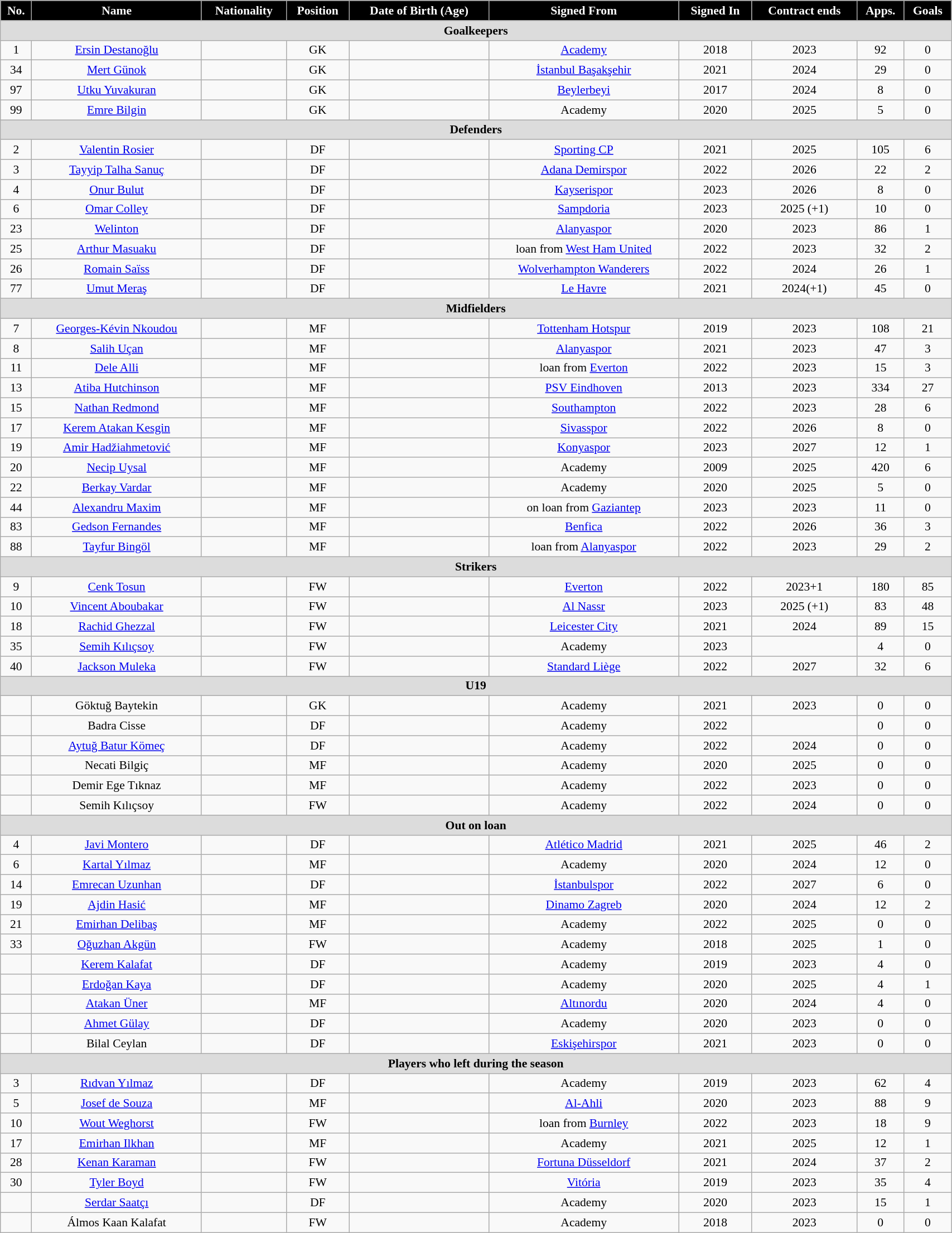<table class="wikitable" style="text-align:center; font-size:90%; width:90%;">
<tr>
<th style="background:#000000; color:white; text-align:center;">No.</th>
<th style="background:#000000; color:white; text-align:center;">Name</th>
<th style="background:#000000; color:white; text-align:center;">Nationality</th>
<th style="background:#000000; color:white; text-align:center;">Position</th>
<th style="background:#000000; color:white; text-align:center;">Date of Birth (Age)</th>
<th style="background:#000000; color:white; text-align:center;">Signed From</th>
<th style="background:#000000; color:white; text-align:center;">Signed In</th>
<th style="background:#000000; color:white; text-align:center;">Contract ends</th>
<th style="background:#000000; color:white; text-align:center;">Apps.</th>
<th style="background:#000000; color:white; text-align:center;">Goals</th>
</tr>
<tr>
<th colspan="10" style="background:#dcdcdc; text-align:center">Goalkeepers</th>
</tr>
<tr>
<td>1</td>
<td><a href='#'>Ersin Destanoğlu</a></td>
<td></td>
<td>GK</td>
<td></td>
<td><a href='#'>Academy</a></td>
<td>2018</td>
<td>2023</td>
<td>92</td>
<td>0</td>
</tr>
<tr>
<td>34</td>
<td><a href='#'>Mert Günok</a></td>
<td></td>
<td>GK</td>
<td></td>
<td><a href='#'>İstanbul Başakşehir</a></td>
<td>2021</td>
<td>2024</td>
<td>29</td>
<td>0</td>
</tr>
<tr>
<td>97</td>
<td><a href='#'>Utku Yuvakuran</a></td>
<td></td>
<td>GK</td>
<td></td>
<td><a href='#'>Beylerbeyi</a></td>
<td>2017</td>
<td>2024</td>
<td>8</td>
<td>0</td>
</tr>
<tr>
<td>99</td>
<td><a href='#'>Emre Bilgin</a></td>
<td></td>
<td>GK</td>
<td></td>
<td>Academy</td>
<td>2020</td>
<td>2025</td>
<td>5</td>
<td>0</td>
</tr>
<tr>
<th colspan="10" style="background:#dcdcdc; text-align:center">Defenders</th>
</tr>
<tr>
<td>2</td>
<td><a href='#'>Valentin Rosier</a></td>
<td></td>
<td>DF</td>
<td></td>
<td><a href='#'>Sporting CP</a></td>
<td>2021</td>
<td>2025</td>
<td>105</td>
<td>6</td>
</tr>
<tr>
<td>3</td>
<td><a href='#'>Tayyip Talha Sanuç</a></td>
<td></td>
<td>DF</td>
<td></td>
<td><a href='#'>Adana Demirspor</a></td>
<td>2022</td>
<td>2026</td>
<td>22</td>
<td>2</td>
</tr>
<tr>
<td>4</td>
<td><a href='#'>Onur Bulut</a></td>
<td></td>
<td>DF</td>
<td></td>
<td><a href='#'>Kayserispor</a></td>
<td>2023</td>
<td>2026</td>
<td>8</td>
<td>0</td>
</tr>
<tr>
<td>6</td>
<td><a href='#'>Omar Colley</a></td>
<td></td>
<td>DF</td>
<td></td>
<td><a href='#'>Sampdoria</a></td>
<td>2023</td>
<td>2025 (+1)</td>
<td>10</td>
<td>0</td>
</tr>
<tr>
<td>23</td>
<td><a href='#'>Welinton</a></td>
<td></td>
<td>DF</td>
<td></td>
<td><a href='#'>Alanyaspor</a></td>
<td>2020</td>
<td>2023</td>
<td>86</td>
<td>1</td>
</tr>
<tr>
<td>25</td>
<td><a href='#'>Arthur Masuaku</a></td>
<td></td>
<td>DF</td>
<td></td>
<td>loan from <a href='#'>West Ham United</a></td>
<td>2022</td>
<td>2023</td>
<td>32</td>
<td>2</td>
</tr>
<tr>
<td>26</td>
<td><a href='#'>Romain Saïss</a></td>
<td></td>
<td>DF</td>
<td></td>
<td><a href='#'>Wolverhampton Wanderers</a></td>
<td>2022</td>
<td>2024</td>
<td>26</td>
<td>1</td>
</tr>
<tr>
<td>77</td>
<td><a href='#'>Umut Meraş</a></td>
<td></td>
<td>DF</td>
<td></td>
<td><a href='#'>Le Havre</a></td>
<td>2021</td>
<td>2024(+1)</td>
<td>45</td>
<td>0</td>
</tr>
<tr>
<th colspan="10" style="background:#dcdcdc; text-align:center">Midfielders</th>
</tr>
<tr>
<td>7</td>
<td><a href='#'>Georges-Kévin Nkoudou</a></td>
<td></td>
<td>MF</td>
<td></td>
<td><a href='#'>Tottenham Hotspur</a></td>
<td>2019</td>
<td>2023</td>
<td>108</td>
<td>21</td>
</tr>
<tr>
<td>8</td>
<td><a href='#'>Salih Uçan</a></td>
<td></td>
<td>MF</td>
<td></td>
<td><a href='#'>Alanyaspor</a></td>
<td>2021</td>
<td>2023</td>
<td>47</td>
<td>3</td>
</tr>
<tr>
<td>11</td>
<td><a href='#'>Dele Alli</a></td>
<td></td>
<td>MF</td>
<td></td>
<td>loan from <a href='#'>Everton</a></td>
<td>2022</td>
<td>2023</td>
<td>15</td>
<td>3</td>
</tr>
<tr>
<td>13</td>
<td><a href='#'>Atiba Hutchinson</a></td>
<td></td>
<td>MF</td>
<td></td>
<td><a href='#'>PSV Eindhoven</a></td>
<td>2013</td>
<td>2023</td>
<td>334</td>
<td>27</td>
</tr>
<tr>
<td>15</td>
<td><a href='#'>Nathan Redmond</a></td>
<td></td>
<td>MF</td>
<td></td>
<td><a href='#'>Southampton</a></td>
<td>2022</td>
<td>2023</td>
<td>28</td>
<td>6</td>
</tr>
<tr>
<td>17</td>
<td><a href='#'>Kerem Atakan Kesgin</a></td>
<td></td>
<td>MF</td>
<td></td>
<td><a href='#'>Sivasspor</a></td>
<td>2022</td>
<td>2026</td>
<td>8</td>
<td>0</td>
</tr>
<tr>
<td>19</td>
<td><a href='#'>Amir Hadžiahmetović</a></td>
<td></td>
<td>MF</td>
<td></td>
<td><a href='#'>Konyaspor</a></td>
<td>2023</td>
<td>2027</td>
<td>12</td>
<td>1</td>
</tr>
<tr>
<td>20</td>
<td><a href='#'>Necip Uysal</a></td>
<td></td>
<td>MF</td>
<td></td>
<td>Academy</td>
<td>2009</td>
<td>2025</td>
<td>420</td>
<td>6</td>
</tr>
<tr>
<td>22</td>
<td><a href='#'>Berkay Vardar</a></td>
<td></td>
<td>MF</td>
<td></td>
<td>Academy</td>
<td>2020</td>
<td>2025</td>
<td>5</td>
<td>0</td>
</tr>
<tr>
<td>44</td>
<td><a href='#'>Alexandru Maxim</a></td>
<td></td>
<td>MF</td>
<td></td>
<td>on loan from <a href='#'>Gaziantep</a></td>
<td>2023</td>
<td>2023</td>
<td>11</td>
<td>0</td>
</tr>
<tr>
<td>83</td>
<td><a href='#'>Gedson Fernandes</a></td>
<td></td>
<td>MF</td>
<td></td>
<td><a href='#'>Benfica</a></td>
<td>2022</td>
<td>2026</td>
<td>36</td>
<td>3</td>
</tr>
<tr>
<td>88</td>
<td><a href='#'>Tayfur Bingöl</a></td>
<td></td>
<td>MF</td>
<td></td>
<td>loan from <a href='#'>Alanyaspor</a></td>
<td>2022</td>
<td>2023</td>
<td>29</td>
<td>2</td>
</tr>
<tr>
<th colspan="10" style="background:#dcdcdc; text-align:center">Strikers</th>
</tr>
<tr>
<td>9</td>
<td><a href='#'>Cenk Tosun</a></td>
<td></td>
<td>FW</td>
<td></td>
<td><a href='#'>Everton</a></td>
<td>2022</td>
<td>2023+1</td>
<td>180</td>
<td>85</td>
</tr>
<tr>
<td>10</td>
<td><a href='#'>Vincent Aboubakar</a></td>
<td></td>
<td>FW</td>
<td></td>
<td><a href='#'>Al Nassr</a></td>
<td>2023</td>
<td>2025 (+1)</td>
<td>83</td>
<td>48</td>
</tr>
<tr>
<td>18</td>
<td><a href='#'>Rachid Ghezzal</a></td>
<td></td>
<td>FW</td>
<td></td>
<td><a href='#'>Leicester City</a></td>
<td>2021</td>
<td>2024</td>
<td>89</td>
<td>15</td>
</tr>
<tr>
<td>35</td>
<td><a href='#'>Semih Kılıçsoy</a></td>
<td></td>
<td>FW</td>
<td></td>
<td>Academy</td>
<td>2023</td>
<td></td>
<td>4</td>
<td>0</td>
</tr>
<tr>
<td>40</td>
<td><a href='#'>Jackson Muleka</a></td>
<td></td>
<td>FW</td>
<td></td>
<td><a href='#'>Standard Liège</a></td>
<td>2022</td>
<td>2027</td>
<td>32</td>
<td>6</td>
</tr>
<tr>
<th colspan="10" style="background:#dcdcdc; text-align:center">U19</th>
</tr>
<tr>
<td></td>
<td>Göktuğ Baytekin</td>
<td></td>
<td>GK</td>
<td></td>
<td>Academy</td>
<td>2021</td>
<td>2023</td>
<td>0</td>
<td>0</td>
</tr>
<tr>
<td></td>
<td>Badra Cisse</td>
<td></td>
<td>DF</td>
<td></td>
<td>Academy</td>
<td>2022</td>
<td></td>
<td>0</td>
<td>0</td>
</tr>
<tr>
<td></td>
<td><a href='#'>Aytuğ Batur Kömeç</a></td>
<td></td>
<td>DF</td>
<td></td>
<td>Academy</td>
<td>2022</td>
<td>2024</td>
<td>0</td>
<td>0</td>
</tr>
<tr>
<td></td>
<td>Necati Bilgiç</td>
<td></td>
<td>MF</td>
<td></td>
<td>Academy</td>
<td>2020</td>
<td>2025</td>
<td>0</td>
<td>0</td>
</tr>
<tr>
<td></td>
<td>Demir Ege Tıknaz</td>
<td></td>
<td>MF</td>
<td></td>
<td>Academy</td>
<td>2022</td>
<td>2023</td>
<td>0</td>
<td>0</td>
</tr>
<tr>
<td></td>
<td>Semih Kılıçsoy</td>
<td></td>
<td>FW</td>
<td></td>
<td>Academy</td>
<td>2022</td>
<td>2024</td>
<td>0</td>
<td>0</td>
</tr>
<tr>
<th colspan="10" style="background:#dcdcdc; text-align:center">Out on loan</th>
</tr>
<tr>
<td>4</td>
<td><a href='#'>Javi Montero</a></td>
<td></td>
<td>DF</td>
<td></td>
<td><a href='#'>Atlético Madrid</a></td>
<td>2021</td>
<td>2025</td>
<td>46</td>
<td>2</td>
</tr>
<tr>
<td>6</td>
<td><a href='#'>Kartal Yılmaz</a></td>
<td></td>
<td>MF</td>
<td></td>
<td>Academy</td>
<td>2020</td>
<td>2024</td>
<td>12</td>
<td>0</td>
</tr>
<tr>
<td>14</td>
<td><a href='#'>Emrecan Uzunhan</a></td>
<td></td>
<td>DF</td>
<td></td>
<td><a href='#'>İstanbulspor</a></td>
<td>2022</td>
<td>2027</td>
<td>6</td>
<td>0</td>
</tr>
<tr>
<td>19</td>
<td><a href='#'>Ajdin Hasić</a></td>
<td></td>
<td>MF</td>
<td></td>
<td><a href='#'>Dinamo Zagreb</a></td>
<td>2020</td>
<td>2024</td>
<td>12</td>
<td>2</td>
</tr>
<tr>
<td>21</td>
<td><a href='#'>Emirhan Delibaş</a></td>
<td></td>
<td>MF</td>
<td></td>
<td>Academy</td>
<td>2022</td>
<td>2025</td>
<td>0</td>
<td>0</td>
</tr>
<tr>
<td>33</td>
<td><a href='#'>Oğuzhan Akgün</a></td>
<td></td>
<td>FW</td>
<td></td>
<td>Academy</td>
<td>2018</td>
<td>2025</td>
<td>1</td>
<td>0</td>
</tr>
<tr>
<td></td>
<td><a href='#'>Kerem Kalafat</a></td>
<td></td>
<td>DF</td>
<td></td>
<td>Academy</td>
<td>2019</td>
<td>2023</td>
<td>4</td>
<td>0</td>
</tr>
<tr>
<td></td>
<td><a href='#'>Erdoğan Kaya</a></td>
<td></td>
<td>DF</td>
<td></td>
<td>Academy</td>
<td>2020</td>
<td>2025</td>
<td>4</td>
<td>1</td>
</tr>
<tr>
<td></td>
<td><a href='#'>Atakan Üner</a></td>
<td></td>
<td>MF</td>
<td></td>
<td><a href='#'>Altınordu</a></td>
<td>2020</td>
<td>2024</td>
<td>4</td>
<td>0</td>
</tr>
<tr>
<td></td>
<td><a href='#'>Ahmet Gülay</a></td>
<td></td>
<td>DF</td>
<td></td>
<td>Academy</td>
<td>2020</td>
<td>2023</td>
<td>0</td>
<td>0</td>
</tr>
<tr>
<td></td>
<td>Bilal Ceylan</td>
<td></td>
<td>DF</td>
<td></td>
<td><a href='#'>Eskişehirspor</a></td>
<td>2021</td>
<td>2023</td>
<td>0</td>
<td>0</td>
</tr>
<tr>
<th colspan="10" style="background:#dcdcdc; text-align:center">Players who left during the season</th>
</tr>
<tr>
<td>3</td>
<td><a href='#'>Rıdvan Yılmaz</a></td>
<td></td>
<td>DF</td>
<td></td>
<td>Academy</td>
<td>2019</td>
<td>2023</td>
<td>62</td>
<td>4</td>
</tr>
<tr>
<td>5</td>
<td><a href='#'>Josef de Souza</a></td>
<td></td>
<td>MF</td>
<td></td>
<td><a href='#'>Al-Ahli</a></td>
<td>2020</td>
<td>2023</td>
<td>88</td>
<td>9</td>
</tr>
<tr>
<td>10</td>
<td><a href='#'>Wout Weghorst</a></td>
<td></td>
<td>FW</td>
<td></td>
<td>loan from <a href='#'>Burnley</a></td>
<td>2022</td>
<td>2023</td>
<td>18</td>
<td>9</td>
</tr>
<tr>
<td>17</td>
<td><a href='#'>Emirhan Ilkhan</a></td>
<td></td>
<td>MF</td>
<td></td>
<td>Academy</td>
<td>2021</td>
<td>2025</td>
<td>12</td>
<td>1</td>
</tr>
<tr>
<td>28</td>
<td><a href='#'>Kenan Karaman</a></td>
<td></td>
<td>FW</td>
<td></td>
<td><a href='#'>Fortuna Düsseldorf</a></td>
<td>2021</td>
<td>2024</td>
<td>37</td>
<td>2</td>
</tr>
<tr>
<td>30</td>
<td><a href='#'>Tyler Boyd</a></td>
<td></td>
<td>FW</td>
<td></td>
<td><a href='#'>Vitória</a></td>
<td>2019</td>
<td>2023</td>
<td>35</td>
<td>4</td>
</tr>
<tr>
<td></td>
<td><a href='#'>Serdar Saatçı</a></td>
<td></td>
<td>DF</td>
<td></td>
<td>Academy</td>
<td>2020</td>
<td>2023</td>
<td>15</td>
<td>1</td>
</tr>
<tr>
<td></td>
<td>Álmos Kaan Kalafat</td>
<td></td>
<td>FW</td>
<td></td>
<td>Academy</td>
<td>2018</td>
<td>2023</td>
<td>0</td>
<td>0</td>
</tr>
</table>
